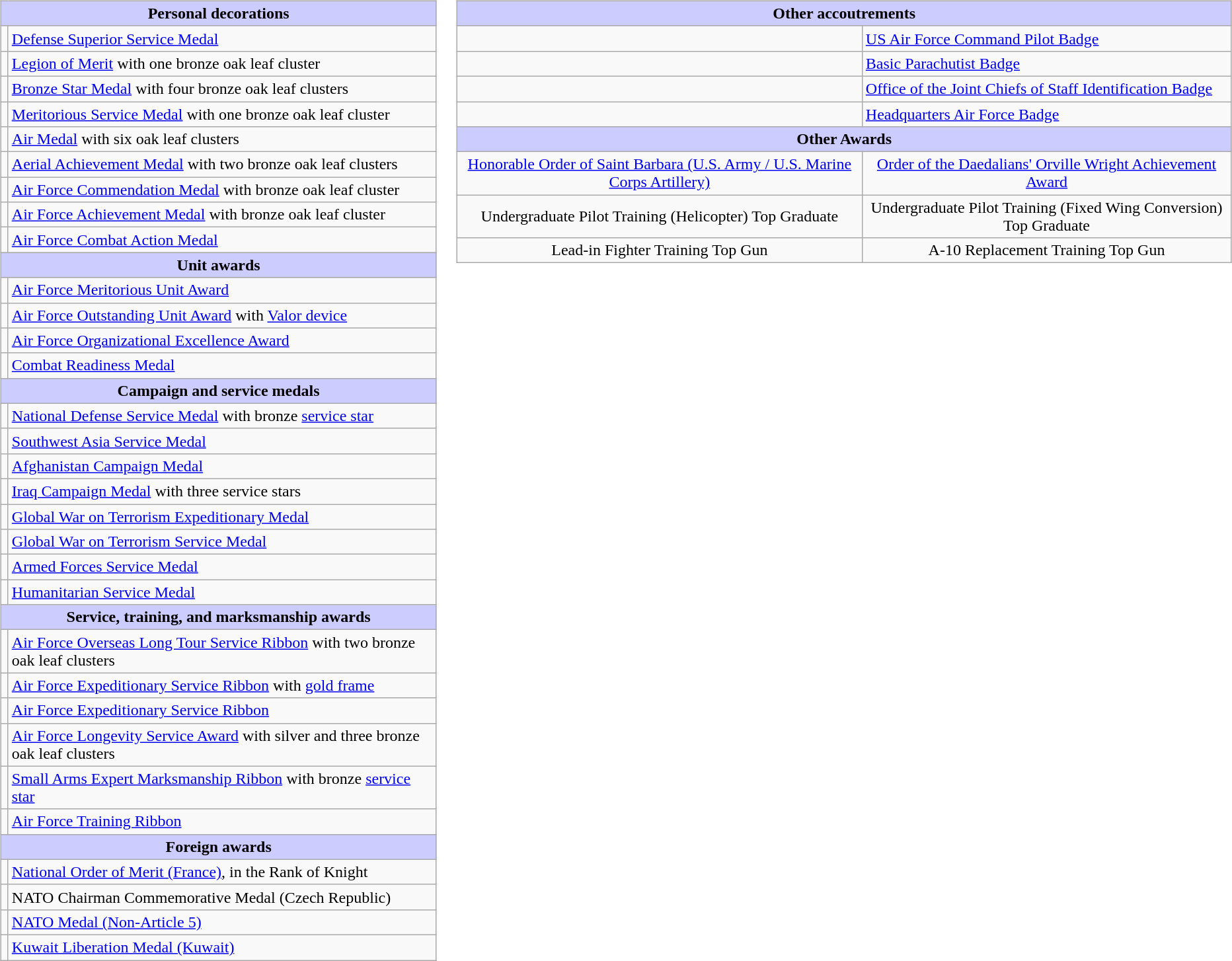<table style="width:100%;">
<tr>
<td valign="top"><br><table class="wikitable">
<tr style="background:#ccf; text-align:center;">
<td colspan=2><strong>Personal decorations</strong></td>
</tr>
<tr>
<td></td>
<td><a href='#'>Defense Superior Service Medal</a></td>
</tr>
<tr>
<td></td>
<td><a href='#'>Legion of Merit</a> with one bronze oak leaf cluster</td>
</tr>
<tr>
<td><span></span><span></span><span></span><span></span></td>
<td><a href='#'>Bronze Star Medal</a> with four bronze oak leaf clusters</td>
</tr>
<tr>
<td></td>
<td><a href='#'>Meritorious Service Medal</a> with one bronze oak leaf cluster</td>
</tr>
<tr>
<td><span></span><span></span></td>
<td><a href='#'>Air Medal</a> with six oak leaf clusters</td>
</tr>
<tr>
<td><span></span><span></span></td>
<td><a href='#'>Aerial Achievement Medal</a> with two bronze oak leaf clusters</td>
</tr>
<tr>
<td></td>
<td><a href='#'>Air Force Commendation Medal</a> with bronze oak leaf cluster</td>
</tr>
<tr>
<td></td>
<td><a href='#'>Air Force Achievement Medal</a> with bronze oak leaf cluster</td>
</tr>
<tr>
<td></td>
<td><a href='#'>Air Force Combat Action Medal</a></td>
</tr>
<tr style="background:#ccf; text-align:center;">
<td colspan=2><strong>Unit awards</strong></td>
</tr>
<tr>
<td></td>
<td><a href='#'>Air Force Meritorious Unit Award</a></td>
</tr>
<tr>
<td><span></span><span></span></td>
<td><a href='#'>Air Force Outstanding Unit Award</a> with <a href='#'>Valor device</a></td>
</tr>
<tr>
<td></td>
<td><a href='#'>Air Force Organizational Excellence Award</a></td>
</tr>
<tr>
<td></td>
<td><a href='#'>Combat Readiness Medal</a></td>
</tr>
<tr style="background:#ccf; text-align:center;">
<td colspan=2><strong>Campaign and service medals</strong></td>
</tr>
<tr>
<td></td>
<td><a href='#'>National Defense Service Medal</a> with bronze <a href='#'>service star</a></td>
</tr>
<tr>
<td></td>
<td><a href='#'>Southwest Asia Service Medal</a></td>
</tr>
<tr>
<td></td>
<td><a href='#'>Afghanistan Campaign Medal</a></td>
</tr>
<tr>
<td><span></span><span></span><span></span></td>
<td><a href='#'>Iraq Campaign Medal</a> with three service stars</td>
</tr>
<tr>
<td></td>
<td><a href='#'>Global War on Terrorism Expeditionary Medal</a></td>
</tr>
<tr>
<td></td>
<td><a href='#'>Global War on Terrorism Service Medal</a></td>
</tr>
<tr>
<td></td>
<td><a href='#'>Armed Forces Service Medal</a></td>
</tr>
<tr>
<td></td>
<td><a href='#'>Humanitarian Service Medal</a></td>
</tr>
<tr style="background:#ccf; text-align:center;">
<td colspan=2><strong>Service, training, and marksmanship awards</strong></td>
</tr>
<tr>
<td><span></span><span></span></td>
<td><a href='#'>Air Force Overseas Long Tour Service Ribbon</a> with two bronze oak leaf clusters</td>
</tr>
<tr>
<td></td>
<td><a href='#'>Air Force Expeditionary Service Ribbon</a> with <a href='#'>gold frame</a></td>
</tr>
<tr>
<td></td>
<td><a href='#'>Air Force Expeditionary Service Ribbon</a></td>
</tr>
<tr>
<td><span></span><span></span><span></span><span></span></td>
<td><a href='#'>Air Force Longevity Service Award</a> with silver and three bronze oak leaf clusters</td>
</tr>
<tr>
<td></td>
<td><a href='#'>Small Arms Expert Marksmanship Ribbon</a> with bronze <a href='#'>service star</a></td>
</tr>
<tr>
<td></td>
<td><a href='#'>Air Force Training Ribbon</a></td>
</tr>
<tr style="background:#ccf; text-align:center;">
<td colspan=2><strong>Foreign awards</strong></td>
</tr>
<tr>
<td></td>
<td><a href='#'>National Order of Merit (France)</a>, in the Rank of Knight</td>
</tr>
<tr>
<td></td>
<td>NATO Chairman Commemorative Medal (Czech Republic)</td>
</tr>
<tr>
<td></td>
<td><a href='#'>NATO Medal (Non-Article 5)</a></td>
</tr>
<tr>
<td></td>
<td><a href='#'>Kuwait Liberation Medal (Kuwait)</a></td>
</tr>
</table>
</td>
<td valign="top"><br><table class="wikitable">
<tr style="background:#ccf; text-align:center;">
<td colspan=2><strong>Other accoutrements</strong></td>
</tr>
<tr>
<td align=center></td>
<td><a href='#'>US Air Force Command Pilot Badge</a></td>
</tr>
<tr>
<td align=center></td>
<td><a href='#'>Basic Parachutist Badge</a></td>
</tr>
<tr>
<td align=center></td>
<td><a href='#'>Office of the Joint Chiefs of Staff Identification Badge</a></td>
</tr>
<tr>
<td align=center></td>
<td><a href='#'>Headquarters Air Force Badge</a></td>
</tr>
<tr style="background:#ccf; text-align:center;">
<td colspan=2><strong>Other Awards</strong></td>
</tr>
<tr>
<td align=center><a href='#'>Honorable Order of Saint Barbara (U.S. Army / U.S. Marine Corps Artillery)</a></td>
<td align=center><a href='#'>Order of the Daedalians' Orville Wright Achievement Award</a></td>
</tr>
<tr>
<td align=center>Undergraduate Pilot Training (Helicopter) Top Graduate</td>
<td align=center>Undergraduate Pilot Training (Fixed Wing Conversion) Top Graduate</td>
</tr>
<tr>
<td align=center>Lead-in Fighter Training Top Gun</td>
<td align=center>A-10 Replacement Training Top Gun</td>
</tr>
</table>
</td>
</tr>
</table>
